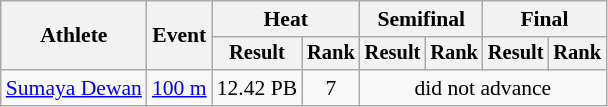<table class="wikitable" style="font-size:90%; text-align:center">
<tr>
<th rowspan=2>Athlete</th>
<th rowspan=2>Event</th>
<th colspan=2>Heat</th>
<th colspan=2>Semifinal</th>
<th colspan=2>Final</th>
</tr>
<tr style="font-size:95%">
<th>Result</th>
<th>Rank</th>
<th>Result</th>
<th>Rank</th>
<th>Result</th>
<th>Rank</th>
</tr>
<tr>
<td align=left><a href='#'>Sumaya Dewan</a></td>
<td align=left rowspan=1><a href='#'>100 m</a></td>
<td>12.42 PB</td>
<td>7</td>
<td colspan="4">did not advance</td>
</tr>
</table>
